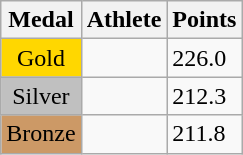<table class="wikitable">
<tr>
<th>Medal</th>
<th>Athlete</th>
<th>Points</th>
</tr>
<tr>
<td style="text-align:center;background-color:gold;">Gold</td>
<td></td>
<td>226.0</td>
</tr>
<tr>
<td style="text-align:center;background-color:silver;">Silver</td>
<td></td>
<td>212.3</td>
</tr>
<tr>
<td style="text-align:center;background-color:#CC9966;">Bronze</td>
<td></td>
<td>211.8</td>
</tr>
</table>
